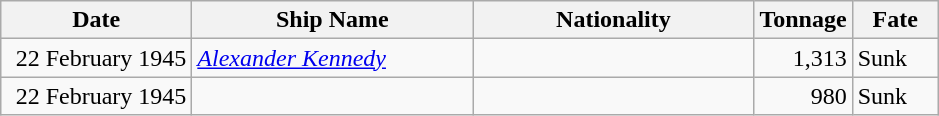<table class="wikitable sortable">
<tr>
<th width="120px">Date</th>
<th width="180px">Ship Name</th>
<th width="180px">Nationality</th>
<th width="25px">Tonnage</th>
<th width="50px">Fate</th>
</tr>
<tr>
<td align="right">22 February 1945</td>
<td align="left"><a href='#'><em>Alexander Kennedy</em></a></td>
<td align="left"></td>
<td align="right">1,313</td>
<td align="left">Sunk</td>
</tr>
<tr>
<td align="right">22 February 1945</td>
<td align="left"></td>
<td align="left"></td>
<td align="right">980</td>
<td align="left">Sunk</td>
</tr>
</table>
